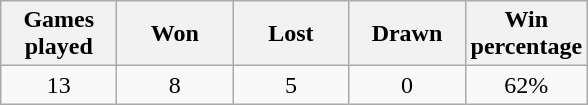<table class="wikitable" style="text-align:center">
<tr>
<th width="70">Games played</th>
<th width="70">Won</th>
<th width="70">Lost</th>
<th width="70">Drawn</th>
<th width="70">Win percentage</th>
</tr>
<tr>
<td>13</td>
<td>8</td>
<td>5</td>
<td>0</td>
<td>62%</td>
</tr>
</table>
